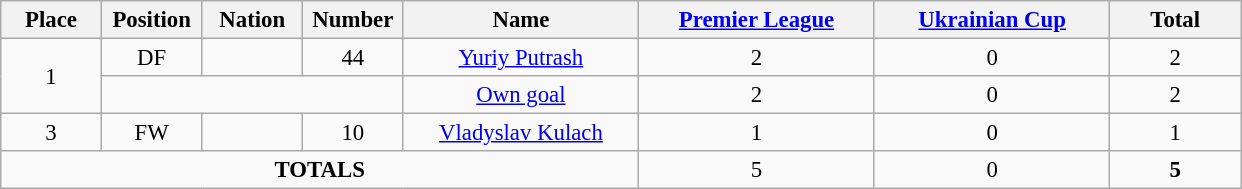<table class="wikitable" style="font-size: 95%; text-align: center;">
<tr>
<th width=60>Place</th>
<th width=60>Position</th>
<th width=60>Nation</th>
<th width=60>Number</th>
<th width=150>Name</th>
<th width=150><a href='#'>Premier League</a></th>
<th width=150><a href='#'>Ukrainian Cup</a></th>
<th width=80><strong>Total</strong></th>
</tr>
<tr>
<td rowspan="2">1</td>
<td>DF</td>
<td></td>
<td>44</td>
<td><a href='#'>Yuriy Putrash</a></td>
<td>2</td>
<td>0</td>
<td>2</td>
</tr>
<tr>
<td colspan="3"></td>
<td><a href='#'>Own goal</a></td>
<td>2</td>
<td>0</td>
<td>2</td>
</tr>
<tr>
<td>3</td>
<td>FW</td>
<td></td>
<td>10</td>
<td><a href='#'>Vladyslav Kulach</a></td>
<td>1</td>
<td>0</td>
<td>1</td>
</tr>
<tr>
<td colspan="5"><strong>TOTALS</strong></td>
<td>5</td>
<td>0</td>
<td><strong>5</strong></td>
</tr>
</table>
